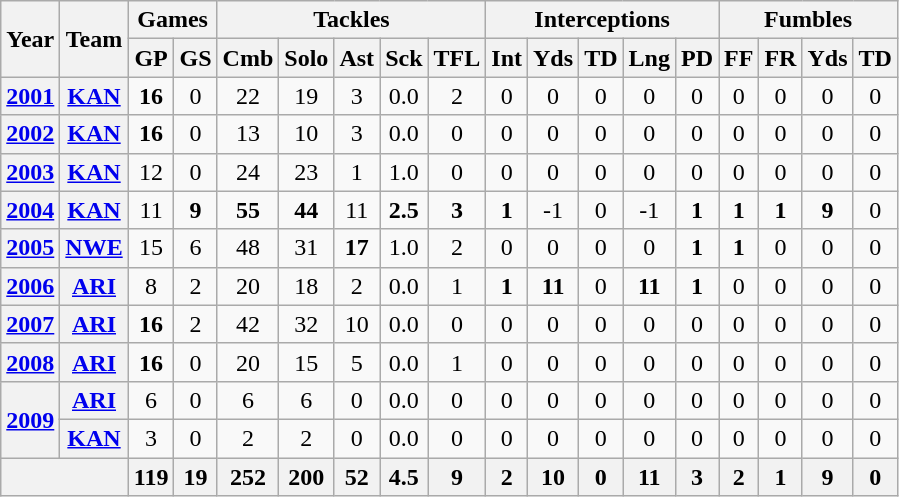<table class="wikitable" style="text-align:center">
<tr>
<th rowspan="2">Year</th>
<th rowspan="2">Team</th>
<th colspan="2">Games</th>
<th colspan="5">Tackles</th>
<th colspan="5">Interceptions</th>
<th colspan="4">Fumbles</th>
</tr>
<tr>
<th>GP</th>
<th>GS</th>
<th>Cmb</th>
<th>Solo</th>
<th>Ast</th>
<th>Sck</th>
<th>TFL</th>
<th>Int</th>
<th>Yds</th>
<th>TD</th>
<th>Lng</th>
<th>PD</th>
<th>FF</th>
<th>FR</th>
<th>Yds</th>
<th>TD</th>
</tr>
<tr>
<th><a href='#'>2001</a></th>
<th><a href='#'>KAN</a></th>
<td><strong>16</strong></td>
<td>0</td>
<td>22</td>
<td>19</td>
<td>3</td>
<td>0.0</td>
<td>2</td>
<td>0</td>
<td>0</td>
<td>0</td>
<td>0</td>
<td>0</td>
<td>0</td>
<td>0</td>
<td>0</td>
<td>0</td>
</tr>
<tr>
<th><a href='#'>2002</a></th>
<th><a href='#'>KAN</a></th>
<td><strong>16</strong></td>
<td>0</td>
<td>13</td>
<td>10</td>
<td>3</td>
<td>0.0</td>
<td>0</td>
<td>0</td>
<td>0</td>
<td>0</td>
<td>0</td>
<td>0</td>
<td>0</td>
<td>0</td>
<td>0</td>
<td>0</td>
</tr>
<tr>
<th><a href='#'>2003</a></th>
<th><a href='#'>KAN</a></th>
<td>12</td>
<td>0</td>
<td>24</td>
<td>23</td>
<td>1</td>
<td>1.0</td>
<td>0</td>
<td>0</td>
<td>0</td>
<td>0</td>
<td>0</td>
<td>0</td>
<td>0</td>
<td>0</td>
<td>0</td>
<td>0</td>
</tr>
<tr>
<th><a href='#'>2004</a></th>
<th><a href='#'>KAN</a></th>
<td>11</td>
<td><strong>9</strong></td>
<td><strong>55</strong></td>
<td><strong>44</strong></td>
<td>11</td>
<td><strong>2.5</strong></td>
<td><strong>3</strong></td>
<td><strong>1</strong></td>
<td>-1</td>
<td>0</td>
<td>-1</td>
<td><strong>1</strong></td>
<td><strong>1</strong></td>
<td><strong>1</strong></td>
<td><strong>9</strong></td>
<td>0</td>
</tr>
<tr>
<th><a href='#'>2005</a></th>
<th><a href='#'>NWE</a></th>
<td>15</td>
<td>6</td>
<td>48</td>
<td>31</td>
<td><strong>17</strong></td>
<td>1.0</td>
<td>2</td>
<td>0</td>
<td>0</td>
<td>0</td>
<td>0</td>
<td><strong>1</strong></td>
<td><strong>1</strong></td>
<td>0</td>
<td>0</td>
<td>0</td>
</tr>
<tr>
<th><a href='#'>2006</a></th>
<th><a href='#'>ARI</a></th>
<td>8</td>
<td>2</td>
<td>20</td>
<td>18</td>
<td>2</td>
<td>0.0</td>
<td>1</td>
<td><strong>1</strong></td>
<td><strong>11</strong></td>
<td>0</td>
<td><strong>11</strong></td>
<td><strong>1</strong></td>
<td>0</td>
<td>0</td>
<td>0</td>
<td>0</td>
</tr>
<tr>
<th><a href='#'>2007</a></th>
<th><a href='#'>ARI</a></th>
<td><strong>16</strong></td>
<td>2</td>
<td>42</td>
<td>32</td>
<td>10</td>
<td>0.0</td>
<td>0</td>
<td>0</td>
<td>0</td>
<td>0</td>
<td>0</td>
<td>0</td>
<td>0</td>
<td>0</td>
<td>0</td>
<td>0</td>
</tr>
<tr>
<th><a href='#'>2008</a></th>
<th><a href='#'>ARI</a></th>
<td><strong>16</strong></td>
<td>0</td>
<td>20</td>
<td>15</td>
<td>5</td>
<td>0.0</td>
<td>1</td>
<td>0</td>
<td>0</td>
<td>0</td>
<td>0</td>
<td>0</td>
<td>0</td>
<td>0</td>
<td>0</td>
<td>0</td>
</tr>
<tr>
<th rowspan="2"><a href='#'>2009</a></th>
<th><a href='#'>ARI</a></th>
<td>6</td>
<td>0</td>
<td>6</td>
<td>6</td>
<td>0</td>
<td>0.0</td>
<td>0</td>
<td>0</td>
<td>0</td>
<td>0</td>
<td>0</td>
<td>0</td>
<td>0</td>
<td>0</td>
<td>0</td>
<td>0</td>
</tr>
<tr>
<th><a href='#'>KAN</a></th>
<td>3</td>
<td>0</td>
<td>2</td>
<td>2</td>
<td>0</td>
<td>0.0</td>
<td>0</td>
<td>0</td>
<td>0</td>
<td>0</td>
<td>0</td>
<td>0</td>
<td>0</td>
<td>0</td>
<td>0</td>
<td>0</td>
</tr>
<tr>
<th colspan="2"></th>
<th>119</th>
<th>19</th>
<th>252</th>
<th>200</th>
<th>52</th>
<th>4.5</th>
<th>9</th>
<th>2</th>
<th>10</th>
<th>0</th>
<th>11</th>
<th>3</th>
<th>2</th>
<th>1</th>
<th>9</th>
<th>0</th>
</tr>
</table>
